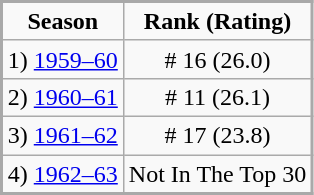<table class="wikitable" style="left; text-align:center; border:2px solid darkgrey;">
<tr>
<td><strong>Season</strong></td>
<td><strong>Rank (Rating)</strong></td>
</tr>
<tr>
<td>1) <a href='#'>1959–60</a></td>
<td># 16 (26.0)</td>
</tr>
<tr>
<td>2) <a href='#'>1960–61</a></td>
<td># 11 (26.1)</td>
</tr>
<tr>
<td>3) <a href='#'>1961–62</a></td>
<td># 17 (23.8)</td>
</tr>
<tr>
<td>4) <a href='#'>1962–63</a></td>
<td>Not In The Top 30</td>
</tr>
</table>
